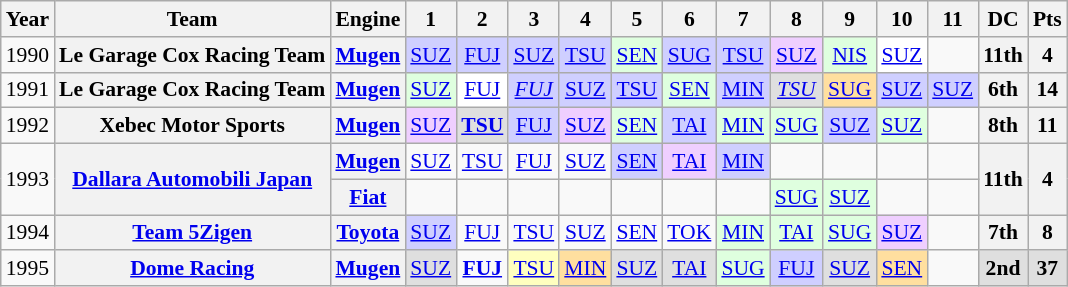<table class="wikitable" style="text-align:center; font-size:90%">
<tr>
<th>Year</th>
<th>Team</th>
<th>Engine</th>
<th>1</th>
<th>2</th>
<th>3</th>
<th>4</th>
<th>5</th>
<th>6</th>
<th>7</th>
<th>8</th>
<th>9</th>
<th>10</th>
<th>11</th>
<th>DC</th>
<th>Pts</th>
</tr>
<tr>
<td>1990</td>
<th>Le Garage Cox Racing Team</th>
<th><a href='#'>Mugen</a></th>
<td style="background:#CFCFFF;"><a href='#'>SUZ</a><br></td>
<td style="background:#CFCFFF;"><a href='#'>FUJ</a><br></td>
<td style="background:#CFCFFF;"><a href='#'>SUZ</a><br></td>
<td style="background:#CFCFFF;"><a href='#'>TSU</a><br></td>
<td style="background:#DFFFDF;"><a href='#'>SEN</a><br></td>
<td style="background:#CFCFFF;"><a href='#'>SUG</a><br></td>
<td style="background:#CFCFFF;"><a href='#'>TSU</a><br></td>
<td style="background:#EFCFFF;"><a href='#'>SUZ</a><br></td>
<td style="background:#DFFFDF;"><a href='#'>NIS</a><br></td>
<td style="background:#FFFFFF;"><a href='#'>SUZ</a><br></td>
<td></td>
<th>11th</th>
<th>4</th>
</tr>
<tr>
<td>1991</td>
<th>Le Garage Cox Racing Team</th>
<th><a href='#'>Mugen</a></th>
<td style="background:#DFFFDF;"><a href='#'>SUZ</a><br></td>
<td style="background:#FFFFFF;"><a href='#'>FUJ</a><br></td>
<td style="background:#CFCFFF;"><em><a href='#'>FUJ</a></em><br></td>
<td style="background:#CFCFFF;"><a href='#'>SUZ</a><br></td>
<td style="background:#CFCFFF;"><a href='#'>TSU</a><br></td>
<td style="background:#DFFFDF;"><a href='#'>SEN</a><br></td>
<td style="background:#CFCFFF;"><a href='#'>MIN</a><br></td>
<td style="background:#DFDFDF;"><em><a href='#'>TSU</a></em><br></td>
<td style="background:#FFDF9F;"><a href='#'>SUG</a><br></td>
<td style="background:#CFCFFF;"><a href='#'>SUZ</a><br></td>
<td style="background:#CFCFFF;"><a href='#'>SUZ</a><br></td>
<th>6th</th>
<th>14</th>
</tr>
<tr>
<td>1992</td>
<th>Xebec Motor Sports</th>
<th><a href='#'>Mugen</a></th>
<td style="background:#EFCFFF;"><a href='#'>SUZ</a><br></td>
<td style="background:#DFDFDF;"><strong><a href='#'>TSU</a></strong><br></td>
<td style="background:#CFCFFF;"><a href='#'>FUJ</a><br></td>
<td style="background:#EFCFFF;"><a href='#'>SUZ</a><br></td>
<td style="background:#DFFFDF;"><a href='#'>SEN</a><br></td>
<td style="background:#CFCFFF;"><a href='#'>TAI</a><br></td>
<td style="background:#DFFFDF;"><a href='#'>MIN</a><br></td>
<td style="background:#DFFFDF;"><a href='#'>SUG</a><br></td>
<td style="background:#CFCFFF;"><a href='#'>SUZ</a><br></td>
<td style="background:#DFFFDF;"><a href='#'>SUZ</a><br></td>
<td></td>
<th>8th</th>
<th>11</th>
</tr>
<tr>
<td rowspan="2">1993</td>
<th rowspan="2"><a href='#'>Dallara Automobili Japan</a></th>
<th><a href='#'>Mugen</a></th>
<td><a href='#'>SUZ</a></td>
<td><a href='#'>TSU</a></td>
<td><a href='#'>FUJ</a></td>
<td><a href='#'>SUZ</a></td>
<td style="background:#CFCFFF;"><a href='#'>SEN</a><br></td>
<td style="background:#EFCFFF;"><a href='#'>TAI</a><br></td>
<td style="background:#CFCFFF;"><a href='#'>MIN</a><br></td>
<td></td>
<td></td>
<td></td>
<td></td>
<th rowspan="2">11th</th>
<th rowspan="2">4</th>
</tr>
<tr>
<th><a href='#'>Fiat</a></th>
<td></td>
<td></td>
<td></td>
<td></td>
<td></td>
<td></td>
<td></td>
<td style="background:#DFFFDF";><a href='#'>SUG</a><br></td>
<td style="background:#DFFFDF;"><a href='#'>SUZ</a><br></td>
<td></td>
<td></td>
</tr>
<tr>
<td>1994</td>
<th><a href='#'>Team 5Zigen</a></th>
<th><a href='#'>Toyota</a></th>
<td style="background:#CFCFFF;"><a href='#'>SUZ</a><br></td>
<td><a href='#'>FUJ</a></td>
<td><a href='#'>TSU</a></td>
<td><a href='#'>SUZ</a></td>
<td><a href='#'>SEN</a></td>
<td><a href='#'>TOK</a></td>
<td style="background:#DFFFDF;"><a href='#'>MIN</a><br></td>
<td style="background:#DFFFDF;"><a href='#'>TAI</a><br></td>
<td style="background:#DFFFDF;"><a href='#'>SUG</a><br></td>
<td style="background:#EFCFFF;"><a href='#'>SUZ</a><br></td>
<td></td>
<th>7th</th>
<th>8</th>
</tr>
<tr>
<td>1995</td>
<th><a href='#'>Dome Racing</a></th>
<th><a href='#'>Mugen</a></th>
<td style="background:#DFDFDF;"><a href='#'>SUZ</a><br></td>
<td style="background:#FFFFF;"><strong><a href='#'>FUJ</a></strong><br></td>
<td style="background:#FFFFBF;"><a href='#'>TSU</a><br></td>
<td style="background:#FFDF9F;"><a href='#'>MIN</a><br></td>
<td style="background:#DFDFDF;"><a href='#'>SUZ</a><br></td>
<td style="background:#DFDFDF;"><a href='#'>TAI</a><br></td>
<td style="background:#DFFFDF;"><a href='#'>SUG</a><br></td>
<td style="background:#CFCFFF;"><a href='#'>FUJ</a><br></td>
<td style="background:#DFDFDF;"><a href='#'>SUZ</a><br></td>
<td style="background:#FFDF9F;"><a href='#'>SEN</a><br></td>
<td></td>
<th style="background:#DFDFDF;">2nd</th>
<th style="background:#DFDFDF;">37</th>
</tr>
</table>
